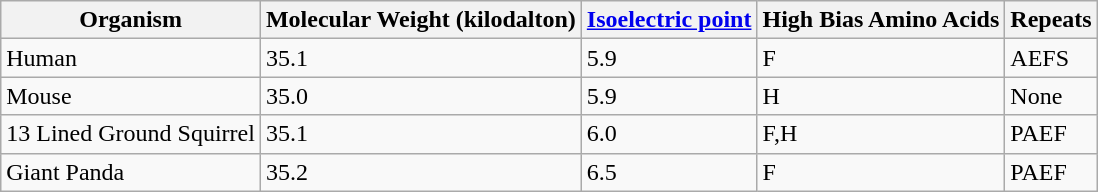<table class="wikitable sortable">
<tr>
<th>Organism</th>
<th>Molecular Weight (kilodalton)</th>
<th><a href='#'>Isoelectric point</a></th>
<th>High Bias Amino Acids</th>
<th>Repeats</th>
</tr>
<tr>
<td>Human</td>
<td>35.1</td>
<td>5.9</td>
<td>F</td>
<td>AEFS</td>
</tr>
<tr>
<td>Mouse</td>
<td>35.0</td>
<td>5.9</td>
<td>H</td>
<td>None</td>
</tr>
<tr>
<td>13 Lined Ground Squirrel</td>
<td>35.1</td>
<td>6.0</td>
<td>F,H</td>
<td>PAEF</td>
</tr>
<tr>
<td>Giant Panda</td>
<td>35.2</td>
<td>6.5</td>
<td>F</td>
<td>PAEF</td>
</tr>
</table>
